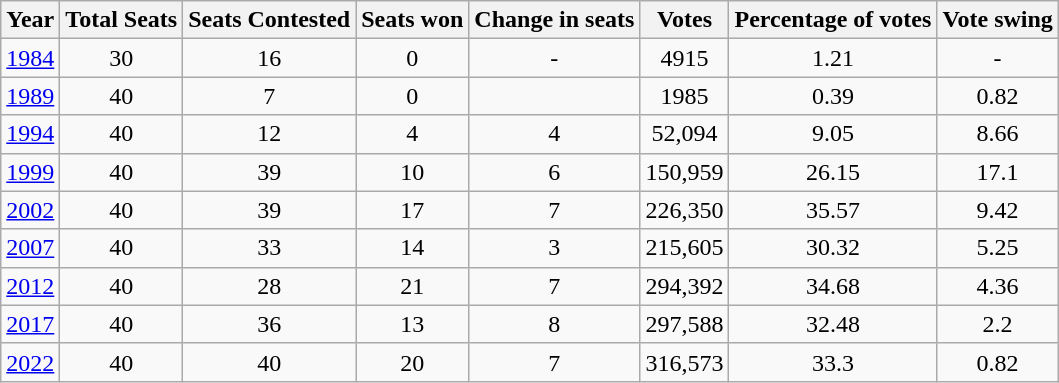<table class="wikitable sortable" style="text-align:center">
<tr>
<th>Year</th>
<th>Total Seats</th>
<th>Seats Contested</th>
<th>Seats won</th>
<th>Change in seats</th>
<th>Votes</th>
<th>Percentage of votes</th>
<th>Vote swing</th>
</tr>
<tr>
<td><a href='#'>1984</a></td>
<td>30</td>
<td>16</td>
<td>0</td>
<td>-</td>
<td>4915</td>
<td>1.21</td>
<td>-</td>
</tr>
<tr>
<td><a href='#'>1989</a></td>
<td>40</td>
<td>7</td>
<td>0</td>
<td></td>
<td>1985</td>
<td>0.39</td>
<td>0.82</td>
</tr>
<tr>
<td><a href='#'>1994</a></td>
<td>40</td>
<td>12</td>
<td>4</td>
<td>4</td>
<td>52,094</td>
<td>9.05</td>
<td>8.66</td>
</tr>
<tr>
<td><a href='#'>1999</a></td>
<td>40</td>
<td>39</td>
<td>10</td>
<td>6</td>
<td>150,959</td>
<td>26.15</td>
<td>17.1</td>
</tr>
<tr>
<td><a href='#'>2002</a></td>
<td>40</td>
<td>39</td>
<td>17</td>
<td>7</td>
<td>226,350</td>
<td>35.57</td>
<td>9.42</td>
</tr>
<tr>
<td><a href='#'>2007</a></td>
<td>40</td>
<td>33</td>
<td>14</td>
<td>3</td>
<td>215,605</td>
<td>30.32</td>
<td>5.25</td>
</tr>
<tr>
<td><a href='#'>2012</a></td>
<td>40</td>
<td>28</td>
<td>21</td>
<td>7</td>
<td>294,392</td>
<td>34.68</td>
<td>4.36</td>
</tr>
<tr>
<td><a href='#'>2017</a></td>
<td>40</td>
<td>36</td>
<td>13</td>
<td>8</td>
<td>297,588</td>
<td>32.48</td>
<td>2.2</td>
</tr>
<tr>
<td><a href='#'>2022</a></td>
<td>40</td>
<td>40</td>
<td>20</td>
<td>7</td>
<td>316,573</td>
<td>33.3</td>
<td>0.82</td>
</tr>
</table>
